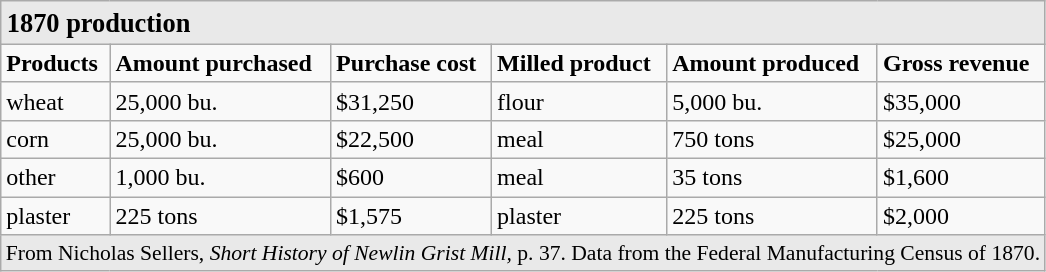<table class="wikitable">
<tr style="background: #E9E9E9">
<td colspan ="7" style="background: #E9E9E9; font-size: 110%"><strong>1870 production</strong></td>
</tr>
<tr>
<td><strong>Products </strong></td>
<td><strong>Amount purchased </strong></td>
<td><strong>Purchase cost </strong></td>
<td><strong>Milled product </strong></td>
<td><strong>Amount produced </strong></td>
<td><strong>Gross revenue </strong></td>
</tr>
<tr>
<td>wheat</td>
<td>25,000 bu.</td>
<td>$31,250</td>
<td>flour</td>
<td>5,000 bu.</td>
<td>$35,000</td>
</tr>
<tr>
<td>corn</td>
<td>25,000 bu.</td>
<td>$22,500</td>
<td>meal</td>
<td>750 tons</td>
<td>$25,000</td>
</tr>
<tr>
<td>other</td>
<td>1,000 bu.</td>
<td>$600</td>
<td>meal</td>
<td>35 tons</td>
<td>$1,600</td>
</tr>
<tr>
<td>plaster</td>
<td>225 tons</td>
<td>$1,575</td>
<td>plaster</td>
<td>225 tons</td>
<td>$2,000</td>
</tr>
<tr>
<td colspan ="7" style="background: #E9E9E9; font-size: 90%">From Nicholas Sellers, <em>Short History of Newlin Grist Mill,</em> p. 37. Data from the Federal Manufacturing Census of 1870.</td>
</tr>
</table>
